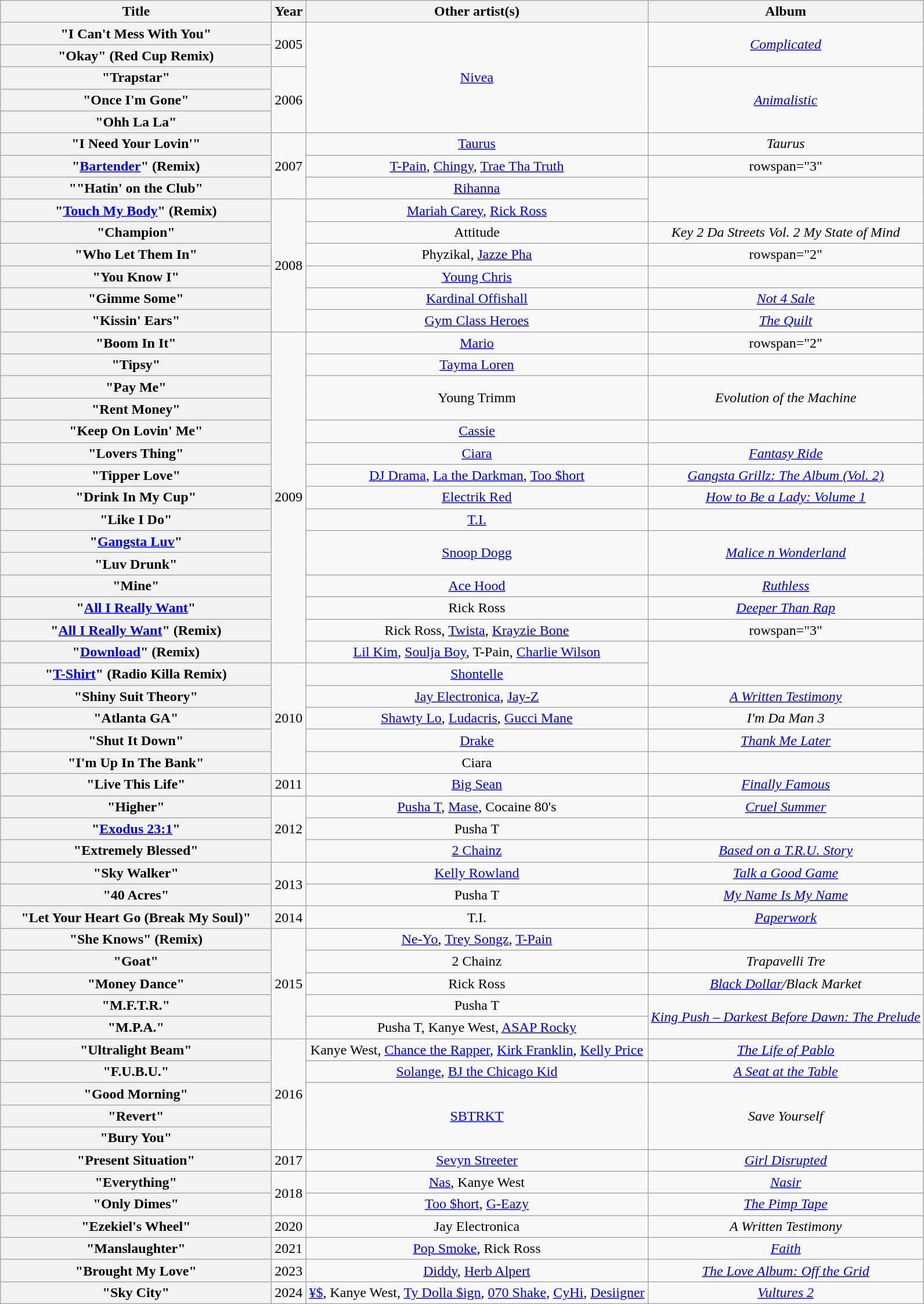<table class="wikitable plainrowheaders" style="text-align:center;" border="1">
<tr>
<th scope="col" style="width:19em;">Title</th>
<th scope="col">Year</th>
<th scope="col">Other artist(s)</th>
<th scope="col">Album</th>
</tr>
<tr>
<th scope="row">"I Can't Mess With You"</th>
<td rowspan="2">2005</td>
<td rowspan="5"><a href='#'>Nivea</a></td>
<td rowspan="2"><em><a href='#'>Complicated</a></em></td>
</tr>
<tr>
<th scope="row">"Okay" (Red Cup Remix)</th>
</tr>
<tr>
<th scope="row">"Trapstar"</th>
<td rowspan="3">2006</td>
<td rowspan="3"><em><a href='#'>Animalistic</a></em></td>
</tr>
<tr>
<th scope="row">"Once I'm Gone"</th>
</tr>
<tr>
<th scope="row">"Ohh La La"</th>
</tr>
<tr>
<th scope="row">"I Need Your Lovin'"</th>
<td rowspan="3">2007</td>
<td><a href='#'>Taurus</a></td>
<td><em>Taurus</em></td>
</tr>
<tr>
<th scope="row">"<a href='#'>Bartender</a>" (Remix)</th>
<td><a href='#'>T-Pain</a>, <a href='#'>Chingy</a>, <a href='#'>Trae Tha Truth</a></td>
<td>rowspan="3" </td>
</tr>
<tr>
<th scope="row">""Hatin' on the Club"</th>
<td><a href='#'>Rihanna</a></td>
</tr>
<tr>
<th scope="row">"<a href='#'>Touch My Body</a>" (Remix)</th>
<td rowspan="6">2008</td>
<td><a href='#'>Mariah Carey</a>, <a href='#'>Rick Ross</a></td>
</tr>
<tr>
<th scope="row">"Champion"</th>
<td>Attitude</td>
<td><em>Key 2 Da Streets Vol. 2 My State of Mind</em></td>
</tr>
<tr>
<th scope="row">"Who Let Them In"</th>
<td>Phyzikal, <a href='#'>Jazze Pha</a></td>
<td>rowspan="2" </td>
</tr>
<tr>
<th scope="row">"You Know I"</th>
<td><a href='#'>Young Chris</a></td>
</tr>
<tr>
<th scope="row">"Gimme Some"</th>
<td><a href='#'>Kardinal Offishall</a></td>
<td><em><a href='#'>Not 4 Sale</a></em></td>
</tr>
<tr>
<th scope="row">"Kissin' Ears"</th>
<td><a href='#'>Gym Class Heroes</a></td>
<td><em><a href='#'>The Quilt</a></em></td>
</tr>
<tr>
<th scope="row">"Boom In It"</th>
<td rowspan="15">2009</td>
<td><a href='#'>Mario</a></td>
<td>rowspan="2" </td>
</tr>
<tr>
<th scope="row">"Tipsy"</th>
<td><a href='#'>Tayma Loren</a></td>
</tr>
<tr>
<th scope="row">"Pay Me"</th>
<td rowspan="2">Young Trimm</td>
<td rowspan="2"><em>Evolution of the Machine</em></td>
</tr>
<tr>
<th scope="row">"Rent Money"</th>
</tr>
<tr>
<th scope="row">"Keep On Lovin' Me"</th>
<td><a href='#'>Cassie</a></td>
<td></td>
</tr>
<tr>
<th scope="row">"Lovers Thing"</th>
<td><a href='#'>Ciara</a></td>
<td><em><a href='#'>Fantasy Ride</a></em></td>
</tr>
<tr>
<th scope="row">"Tipper Love"</th>
<td><a href='#'>DJ Drama</a>, <a href='#'>La the Darkman</a>, <a href='#'>Too $hort</a></td>
<td><em><a href='#'>Gangsta Grillz: The Album (Vol. 2)</a></em></td>
</tr>
<tr>
<th scope="row">"Drink In My Cup"</th>
<td><a href='#'>Electrik Red</a></td>
<td><em><a href='#'>How to Be a Lady: Volume 1</a></em></td>
</tr>
<tr>
<th scope="row">"Like I Do"</th>
<td><a href='#'>T.I.</a></td>
<td></td>
</tr>
<tr>
<th scope="row">"<a href='#'>Gangsta Luv</a>"</th>
<td rowspan="2"><a href='#'>Snoop Dogg</a></td>
<td rowspan="2"><em><a href='#'>Malice n Wonderland</a></em></td>
</tr>
<tr>
<th scope="row">"Luv Drunk"</th>
</tr>
<tr>
<th scope="row">"Mine"</th>
<td><a href='#'>Ace Hood</a></td>
<td><em><a href='#'>Ruthless</a></em></td>
</tr>
<tr>
<th scope="row">"<a href='#'>All I Really Want</a>"</th>
<td>Rick Ross</td>
<td><em><a href='#'>Deeper Than Rap</a></em></td>
</tr>
<tr>
<th scope="row">"<a href='#'>All I Really Want</a>" (Remix)</th>
<td>Rick Ross, <a href='#'>Twista</a>, <a href='#'>Krayzie Bone</a></td>
<td>rowspan="3" </td>
</tr>
<tr>
<th scope="row">"<a href='#'>Download</a>" (Remix)</th>
<td><a href='#'>Lil Kim</a>, <a href='#'>Soulja Boy</a>, T-Pain, <a href='#'>Charlie Wilson</a></td>
</tr>
<tr>
<th scope="row">"<a href='#'>T-Shirt</a>" (Radio Killa Remix)</th>
<td rowspan="5">2010</td>
<td><a href='#'>Shontelle</a></td>
</tr>
<tr>
<th scope="row">"Shiny Suit Theory"</th>
<td><a href='#'>Jay Electronica</a>, <a href='#'>Jay-Z</a></td>
<td><em><a href='#'>A Written Testimony</a></em></td>
</tr>
<tr>
<th scope="row">"Atlanta GA"</th>
<td><a href='#'>Shawty Lo</a>, <a href='#'>Ludacris</a>, <a href='#'>Gucci Mane</a></td>
<td><em> I'm Da Man 3</em></td>
</tr>
<tr>
<th scope="row">"Shut It Down"</th>
<td><a href='#'>Drake</a></td>
<td><em><a href='#'>Thank Me Later</a></em></td>
</tr>
<tr>
<th scope="row">"I'm Up In The Bank"</th>
<td>Ciara</td>
<td></td>
</tr>
<tr>
<th scope="row">"Live This Life"</th>
<td>2011</td>
<td><a href='#'>Big Sean</a></td>
<td><em><a href='#'>Finally Famous</a></em></td>
</tr>
<tr>
<th scope="row">"Higher"</th>
<td rowspan="3">2012</td>
<td><a href='#'>Pusha T</a>, <a href='#'>Mase</a>, Cocaine 80's</td>
<td><em><a href='#'>Cruel Summer</a></em></td>
</tr>
<tr>
<th scope="row">"<a href='#'>Exodus 23:1</a>"</th>
<td>Pusha T</td>
<td></td>
</tr>
<tr>
<th scope="row">"Extremely Blessed"</th>
<td><a href='#'>2 Chainz</a></td>
<td><em><a href='#'>Based on a T.R.U. Story</a></em></td>
</tr>
<tr>
<th scope="row">"Sky Walker"</th>
<td rowspan="2">2013</td>
<td><a href='#'>Kelly Rowland</a></td>
<td><em><a href='#'>Talk a Good Game</a></em></td>
</tr>
<tr>
<th scope="row">"40 Acres"</th>
<td>Pusha T</td>
<td><em><a href='#'>My Name Is My Name</a></em></td>
</tr>
<tr>
<th scope="row">"Let Your Heart Go (Break My Soul)"</th>
<td>2014</td>
<td>T.I.</td>
<td><em><a href='#'>Paperwork</a></em></td>
</tr>
<tr>
<th scope="row">"She Knows" (Remix)</th>
<td rowspan="5">2015</td>
<td><a href='#'>Ne-Yo</a>, <a href='#'>Trey Songz</a>, <a href='#'>T-Pain</a></td>
<td></td>
</tr>
<tr>
<th scope="row">"Goat"</th>
<td>2 Chainz</td>
<td><em>Trapavelli Tre</em></td>
</tr>
<tr>
<th scope="row">"Money Dance"</th>
<td>Rick Ross</td>
<td><em><a href='#'>Black Dollar</a>/Black Market</em></td>
</tr>
<tr>
<th scope="row">"M.F.T.R."</th>
<td>Pusha T</td>
<td rowspan="2"><em><a href='#'>King Push – Darkest Before Dawn: The Prelude</a></em></td>
</tr>
<tr>
<th scope="row">"M.P.A."</th>
<td>Pusha T, Kanye West, <a href='#'>ASAP Rocky</a></td>
</tr>
<tr>
<th scope="row">"Ultralight Beam"</th>
<td rowspan="5">2016</td>
<td>Kanye West, <a href='#'>Chance the Rapper</a>, <a href='#'>Kirk Franklin</a>, <a href='#'>Kelly Price</a></td>
<td><em><a href='#'>The Life of Pablo</a></em></td>
</tr>
<tr>
<th scope="row">"F.U.B.U."</th>
<td><a href='#'>Solange</a>, <a href='#'>BJ the Chicago Kid</a></td>
<td><em><a href='#'>A Seat at the Table</a></em></td>
</tr>
<tr>
<th scope="row">"Good Morning"</th>
<td rowspan="3"><a href='#'>SBTRKT</a></td>
<td rowspan="3"><em>Save Yourself</em></td>
</tr>
<tr>
<th scope="row">"Revert"</th>
</tr>
<tr>
<th scope="row">"Bury You"</th>
</tr>
<tr>
<th scope="row">"Present Situation"</th>
<td>2017</td>
<td><a href='#'>Sevyn Streeter</a></td>
<td><em><a href='#'>Girl Disrupted</a></em></td>
</tr>
<tr>
<th scope="row">"Everything"</th>
<td rowspan="2">2018</td>
<td><a href='#'>Nas</a>, Kanye West</td>
<td><em><a href='#'>Nasir</a></em></td>
</tr>
<tr>
<th scope="row">"Only Dimes"</th>
<td><a href='#'>Too $hort</a>, <a href='#'>G-Eazy</a></td>
<td><em><a href='#'>The Pimp Tape</a></em></td>
</tr>
<tr>
<th scope="row">"Ezekiel's Wheel"</th>
<td>2020</td>
<td>Jay Electronica</td>
<td><em>A Written Testimony</em></td>
</tr>
<tr>
<th scope="row">"Manslaughter"</th>
<td>2021</td>
<td><a href='#'>Pop Smoke</a>, Rick Ross</td>
<td><em><a href='#'>Faith</a></em></td>
</tr>
<tr>
<th scope="row">"Brought My Love"</th>
<td>2023</td>
<td><a href='#'>Diddy</a>, <a href='#'>Herb Alpert</a></td>
<td><em><a href='#'>The Love Album: Off the Grid</a></em></td>
</tr>
<tr>
<th scope="row">"Sky City"</th>
<td>2024</td>
<td><a href='#'>¥$</a>, Kanye West, <a href='#'>Ty Dolla $ign</a>, <a href='#'>070 Shake</a>, <a href='#'>CyHi</a>, <a href='#'>Desiigner</a></td>
<td><em><a href='#'>Vultures 2</a></em></td>
</tr>
</table>
